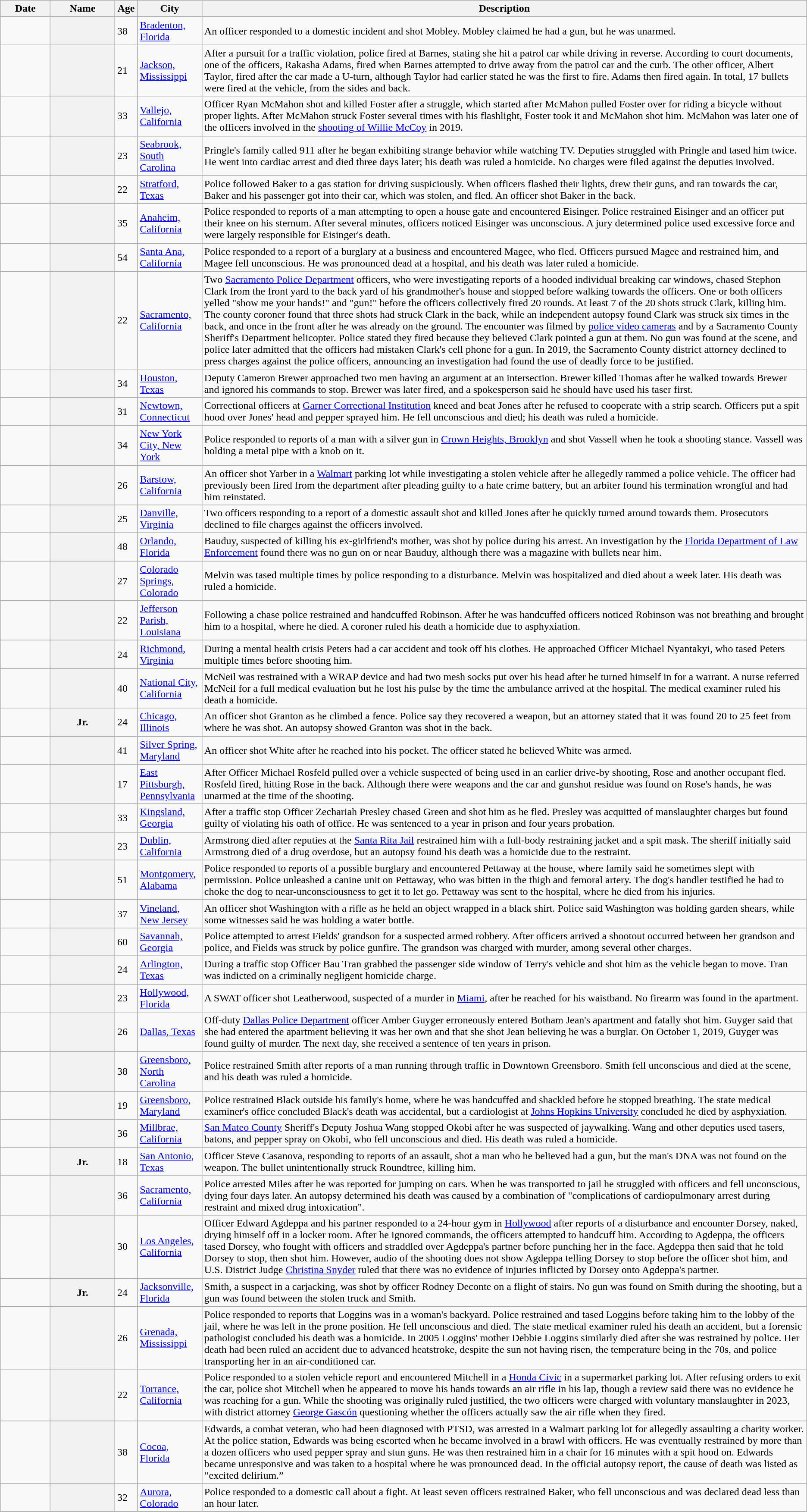<table class="wikitable sortable plainrowheaders">
<tr>
<th scope="col" style="width:6.2%">Date</th>
<th scope="col" style="width:8%">Name</th>
<th scope="col" style="width:2.8%">Age</th>
<th scope="col" style="width:8%">City</th>
<th scope="col" class="unsortable">Description</th>
</tr>
<tr>
<td></td>
<th scope="row"></th>
<td>38</td>
<td><a href='#'>Bradenton, Florida</a></td>
<td>An officer responded to a domestic incident and shot Mobley. Mobley claimed he had a gun, but he was unarmed.</td>
</tr>
<tr>
<td></td>
<th scope="row"></th>
<td>21</td>
<td><a href='#'>Jackson, Mississippi</a></td>
<td>After a pursuit for a traffic violation, police fired at Barnes, stating she hit a patrol car while driving in reverse. According to court documents, one of the officers, Rakasha Adams, fired when Barnes attempted to drive away from the patrol car and the curb. The other officer, Albert Taylor, fired after the car made a U-turn, although Taylor had earlier stated he was the first to fire. Adams then fired again. In total, 17 bullets were fired at the vehicle, from the sides and back.</td>
</tr>
<tr>
<td></td>
<th scope="row"></th>
<td>33</td>
<td><a href='#'>Vallejo, California</a></td>
<td>Officer Ryan McMahon shot and killed Foster after a struggle, which started after McMahon pulled Foster over for riding a bicycle without proper lights. After McMahon struck Foster several times with his flashlight, Foster took it and McMahon shot him. McMahon was later one of the officers involved in the <a href='#'>shooting of Willie McCoy</a> in 2019.</td>
</tr>
<tr>
<td></td>
<th scope="row"></th>
<td>23</td>
<td><a href='#'>Seabrook, South Carolina</a></td>
<td>Pringle's family called 911 after he began exhibiting strange behavior while watching TV. Deputies struggled with Pringle and tased him twice. He went into cardiac arrest and died three days later; his death was ruled a homicide. No charges were filed against the deputies involved.</td>
</tr>
<tr>
<td></td>
<th scope="row"></th>
<td>22</td>
<td><a href='#'>Stratford, Texas</a></td>
<td>Police followed Baker to a gas station for driving suspiciously. When officers flashed their lights, drew their guns, and ran towards the car, Baker and his passenger got into their car, which was stolen, and fled. An officer shot Baker in the back.</td>
</tr>
<tr>
<td></td>
<th scope="row"></th>
<td>35</td>
<td><a href='#'>Anaheim, California</a></td>
<td>Police responded to reports of a man attempting to open a house gate and encountered Eisinger. Police restrained Eisinger and an officer put their knee on his sternum. After several minutes, officers noticed Eisinger was unconscious. A jury determined police used excessive force and were largely responsible for Eisinger's death.</td>
</tr>
<tr>
<td></td>
<th scope="row"></th>
<td>54</td>
<td><a href='#'>Santa Ana, California</a></td>
<td>Police responded to a report of a burglary at a business and encountered Magee, who fled. Officers pursued Magee and restrained him, and Magee fell unconscious. He was pronounced dead at a hospital, and his death was later ruled a homicide.</td>
</tr>
<tr>
<td></td>
<th scope="row"></th>
<td>22</td>
<td><a href='#'>Sacramento, California</a></td>
<td>Two <a href='#'>Sacramento Police Department</a> officers, who were investigating reports of a hooded individual breaking car windows, chased Stephon Clark from the front yard to the back yard of his grandmother's house and stopped before walking towards the officers. One or both officers yelled "show me your hands!" and "gun!" before the officers collectively fired 20 rounds. At least 7 of the 20 shots struck Clark, killing him. The county coroner found that three shots had struck Clark in the back, while an independent autopsy found Clark was struck six times in the back, and once in the front after he was already on the ground. The encounter was filmed by <a href='#'>police video cameras</a> and by a Sacramento County Sheriff's Department helicopter. Police stated they fired because they believed Clark pointed a gun at them. No gun was found at the scene, and police later admitted that the officers had mistaken Clark's cell phone for a gun. In 2019, the Sacramento County district attorney declined to press charges against the police officers, announcing an investigation had found the use of deadly force to be justified.</td>
</tr>
<tr>
<td></td>
<th scope="row"></th>
<td>34</td>
<td><a href='#'>Houston, Texas</a></td>
<td>Deputy Cameron Brewer approached two men having an argument at an intersection. Brewer killed Thomas after he walked towards Brewer and ignored his commands to stop. Brewer was later fired, and a spokesperson said he should have used his taser first.</td>
</tr>
<tr>
<td></td>
<th scope="row"></th>
<td>31</td>
<td><a href='#'>Newtown, Connecticut</a></td>
<td>Correctional officers at <a href='#'>Garner Correctional Institution</a> kneed and beat Jones after he refused to cooperate with a strip search. Officers put a spit hood over Jones' head and pepper sprayed him. He fell unconscious and died; his death was ruled a homicide.</td>
</tr>
<tr>
<td></td>
<th scope="row"></th>
<td>34</td>
<td><a href='#'>New York City, New York</a></td>
<td>Police responded to reports of a man with a silver gun in <a href='#'>Crown Heights, Brooklyn</a> and shot Vassell when he took a shooting stance. Vassell was holding a metal pipe with a knob on it.</td>
</tr>
<tr>
<td></td>
<th scope="row"></th>
<td>26</td>
<td><a href='#'>Barstow, California</a></td>
<td>An officer shot Yarber in a <a href='#'>Walmart</a> parking lot while investigating a stolen vehicle after he allegedly rammed a police vehicle. The officer had previously been fired from the department after pleading guilty to a hate crime battery, but an arbiter found his termination wrongful and had him reinstated.</td>
</tr>
<tr>
<td></td>
<th scope="row"></th>
<td>25</td>
<td><a href='#'>Danville, Virginia</a></td>
<td>Two officers responding to a report of a domestic assault shot and killed Jones after he quickly turned around towards them. Prosecutors declined to file charges against the officers involved.</td>
</tr>
<tr>
<td></td>
<th scope="row"></th>
<td>48</td>
<td><a href='#'>Orlando, Florida</a></td>
<td>Bauduy, suspected of killing his ex-girlfriend's mother, was shot by police during his arrest. An investigation by the <a href='#'>Florida Department of Law Enforcement</a> found there was no gun on or near Bauduy, although there was a magazine with bullets near him.</td>
</tr>
<tr>
<td></td>
<th scope="row"></th>
<td>27</td>
<td><a href='#'>Colorado Springs, Colorado</a></td>
<td>Melvin was tased multiple times by police responding to a disturbance. Melvin was hospitalized and died about a week later. His death was ruled a homicide.</td>
</tr>
<tr>
<td></td>
<th scope="row"></th>
<td>22</td>
<td><a href='#'>Jefferson Parish, Louisiana</a></td>
<td>Following a chase police restrained and handcuffed Robinson. After he was handcuffed officers noticed Robinson was not breathing and brought him to a hospital, where he died. A coroner ruled his death a homicide due to asphyxiation.</td>
</tr>
<tr>
<td></td>
<th scope="row"></th>
<td>24</td>
<td><a href='#'>Richmond, Virginia</a></td>
<td>During a mental health crisis Peters had a car accident and took off his clothes. He approached Officer Michael Nyantakyi, who tased Peters multiple times before shooting him.</td>
</tr>
<tr>
<td></td>
<th scope="row"></th>
<td>40</td>
<td><a href='#'>National City, California</a></td>
<td>McNeil was restrained with a WRAP device and had two mesh socks put over his head after he turned himself in for a warrant. A nurse referred McNeil for a full medical evaluation but he lost his pulse by the time the ambulance arrived at the hospital. The medical examiner ruled his death a homicide.</td>
</tr>
<tr>
<td></td>
<th scope="row"> Jr.</th>
<td>24</td>
<td><a href='#'>Chicago, Illinois</a></td>
<td>An officer shot Granton as he climbed a fence. Police say they recovered a weapon, but an attorney stated that it was found 20 to 25 feet from where he was shot. An autopsy showed Granton was shot in the back.</td>
</tr>
<tr>
<td></td>
<th scope="row"></th>
<td>41</td>
<td><a href='#'>Silver Spring, Maryland</a></td>
<td>An officer shot White after he reached into his pocket. The officer stated he believed White was armed.</td>
</tr>
<tr>
<td></td>
<th scope="row"></th>
<td>17</td>
<td><a href='#'>East Pittsburgh, Pennsylvania</a></td>
<td>After Officer Michael Rosfeld pulled over a vehicle suspected of being used in an earlier drive-by shooting, Rose and another occupant fled. Rosfeld fired, hitting Rose in the back. Although there were weapons and the car and gunshot residue was found on Rose's hands, he was unarmed at the time of the shooting.</td>
</tr>
<tr>
<td></td>
<th scope="row"></th>
<td>33</td>
<td><a href='#'>Kingsland, Georgia</a></td>
<td>After a traffic stop Officer Zechariah Presley chased Green and shot him as he fled. Presley was acquitted of manslaughter charges but found guilty of violating his oath of office. He was sentenced to a year in prison and four years probation.</td>
</tr>
<tr>
<td></td>
<th scope="row"></th>
<td>23</td>
<td><a href='#'>Dublin, California</a></td>
<td>Armstrong died after reputies at the <a href='#'>Santa Rita Jail</a> restrained him with a full-body restraining jacket and a spit mask. The sheriff initially said Armstrong died of a drug overdose, but an autopsy found his death was a homicide due to the restraint.</td>
</tr>
<tr>
<td></td>
<th scope="row"></th>
<td>51</td>
<td><a href='#'>Montgomery, Alabama</a></td>
<td>Police responded to reports of a possible burglary and encountered Pettaway at the house, where family said he sometimes slept with permission. Police unleashed a canine unit on Pettaway, who was bitten in the thigh and femoral artery. The dog's handler testified he had to choke the dog to near-unconsciousness to get it to let go. Pettaway was sent to the hospital, where he died from his injuries.</td>
</tr>
<tr>
<td></td>
<th scope="row"></th>
<td>37</td>
<td><a href='#'>Vineland, New Jersey</a></td>
<td>An officer shot Washington with a rifle as he held an object wrapped in a black shirt. Police said Washington was holding garden shears, while some witnesses said he was holding a water bottle.</td>
</tr>
<tr>
<td></td>
<th scope="row"></th>
<td>60</td>
<td><a href='#'>Savannah, Georgia</a></td>
<td>Police attempted to arrest Fields' grandson for a suspected armed robbery. After officers arrived a shootout occurred between her grandson and police, and Fields was struck by police gunfire. The grandson was charged with murder, among several other charges.</td>
</tr>
<tr>
<td></td>
<th scope="row"></th>
<td>24</td>
<td><a href='#'>Arlington, Texas</a></td>
<td>During a traffic stop Officer Bau Tran grabbed the passenger side window of Terry's vehicle and shot him as the vehicle began to move. Tran was indicted on a criminally negligent homicide charge.</td>
</tr>
<tr>
<td></td>
<th scope="row"></th>
<td>23</td>
<td><a href='#'>Hollywood, Florida</a></td>
<td>A SWAT officer shot Leatherwood, suspected of a murder in <a href='#'>Miami</a>, after he reached for his waistband. No firearm was found in the apartment.</td>
</tr>
<tr>
<td></td>
<th scope="row"></th>
<td>26</td>
<td><a href='#'>Dallas, Texas</a></td>
<td>Off-duty <a href='#'>Dallas Police Department</a> officer Amber Guyger erroneously entered Botham Jean's apartment and fatally shot him. Guyger said that she had entered the apartment believing it was her own and that she shot Jean believing he was a burglar. On October 1, 2019, Guyger was found guilty of murder. The next day, she received a sentence of ten years in prison.</td>
</tr>
<tr>
<td></td>
<th scope="row"></th>
<td>38</td>
<td><a href='#'>Greensboro, North Carolina</a></td>
<td>Police restrained Smith after reports of a man running through traffic in Downtown Greensboro. Smith fell unconscious and died at the scene, and his death was ruled a homicide.</td>
</tr>
<tr>
<td></td>
<th scope="row"></th>
<td>19</td>
<td><a href='#'>Greensboro, Maryland</a></td>
<td>Police restrained Black outside his family's home, where he was handcuffed and shackled before he stopped breathing. The state medical examiner's office concluded Black's death was accidental, but a cardiologist at <a href='#'>Johns Hopkins University</a> concluded he died by asphyxiation.</td>
</tr>
<tr>
<td></td>
<th scope="row"></th>
<td>36</td>
<td><a href='#'>Millbrae, California</a></td>
<td><a href='#'>San Mateo County</a> Sheriff's Deputy Joshua Wang stopped Okobi after he was suspected of jaywalking. Wang and other deputies used tasers, batons, and pepper spray on Okobi, who fell unconscious and died. His death was ruled a homicide.</td>
</tr>
<tr>
<td></td>
<th scope="row"> Jr.</th>
<td>18</td>
<td><a href='#'>San Antonio, Texas</a></td>
<td>Officer Steve Casanova, responding to reports of an assault, shot a man who he believed had a gun, but the man's DNA was not found on the weapon. The bullet unintentionally struck Roundtree, killing him.</td>
</tr>
<tr>
<td></td>
<th scope="row"></th>
<td>36</td>
<td><a href='#'>Sacramento, California</a></td>
<td>Police arrested Miles after he was reported for jumping on cars. When he was transported to jail he struggled with officers and fell unconscious, dying four days later. An autopsy determined his death was caused by a combination of "complications of cardiopulmonary arrest during restraint and mixed drug intoxication".</td>
</tr>
<tr>
<td></td>
<th scope="row"></th>
<td>30</td>
<td><a href='#'>Los Angeles, California</a></td>
<td>Officer Edward Agdeppa and his partner responded to a 24-hour gym in <a href='#'>Hollywood</a> after reports of a disturbance and encounter Dorsey, naked, drying himself off in a locker room. After he ignored commands, the officers attempted to handcuff him. According to Agdeppa, the officers tased Dorsey, who fought with officers and straddled over Agdeppa's partner before punching her in the face. Agdeppa then said that he told Dorsey to stop, then shot him. However, audio of the shooting does not show Agdeppa telling Dorsey to stop before the officer shot him, and U.S. District Judge <a href='#'>Christina Snyder</a> ruled that there was no evidence of injuries inflicted by Dorsey onto Agdeppa's partner.</td>
</tr>
<tr>
<td></td>
<th scope="row"> Jr.</th>
<td>24</td>
<td><a href='#'>Jacksonville, Florida</a></td>
<td>Smith, a suspect in a carjacking, was shot by officer Rodney Deconte on a flight of stairs. No gun was found on Smith during the shooting, but a gun was found between the stolen truck and Smith.</td>
</tr>
<tr>
<td></td>
<th scope="row"></th>
<td>26</td>
<td><a href='#'>Grenada, Mississippi</a></td>
<td>Police responded to reports that Loggins was in a woman's backyard. Police restrained and tased Loggins before taking him to the lobby of the jail, where he was left in the prone position. He fell unconscious and died. The state medical examiner ruled his death an accident, but a forensic pathologist concluded his death was a homicide. In 2005 Loggins' mother Debbie Loggins similarly died after she was restrained by police. Her death had been ruled an accident due to advanced heatstroke, despite the sun not having risen, the temperature being in the 70s, and police transporting her in an air-conditioned car.</td>
</tr>
<tr>
<td></td>
<th scope="row"></th>
<td>22</td>
<td><a href='#'>Torrance, California</a></td>
<td>Police responded to a stolen vehicle report and encountered Mitchell in a <a href='#'>Honda Civic</a> in a supermarket parking lot. After refusing orders to exit the car, police shot Mitchell when he appeared to move his hands towards an air rifle in his lap, though a review said there was no evidence he was reaching for a gun. While the shooting was originally ruled justified, the two officers were charged with voluntary manslaughter in 2023, with district attorney <a href='#'>George Gascón</a> questioning whether the officers actually saw the air rifle when they fired.</td>
</tr>
<tr>
<td></td>
<th scope="row"></th>
<td>38</td>
<td><a href='#'>Cocoa, Florida</a></td>
<td>Edwards, a combat veteran, who had been diagnosed with PTSD, was arrested in a Walmart parking lot for allegedly assaulting a charity worker. At the police station, Edwards was being escorted when he became involved in a brawl with officers. He was eventually restrained by more than a dozen officers who used pepper spray and stun guns. He was then restrained him in a chair for 16 minutes with a spit hood on. Edwards became unresponsive and was taken to a hospital where he was pronounced dead. In the official autopsy report, the cause of death was listed as “excited delirium.”</td>
</tr>
<tr>
<td></td>
<th scope="row"></th>
<td>32</td>
<td><a href='#'>Aurora, Colorado</a></td>
<td>Police responded to a domestic call about a fight. At least seven officers restrained Baker, who fell unconscious and was declared dead less than an hour later.</td>
</tr>
</table>
